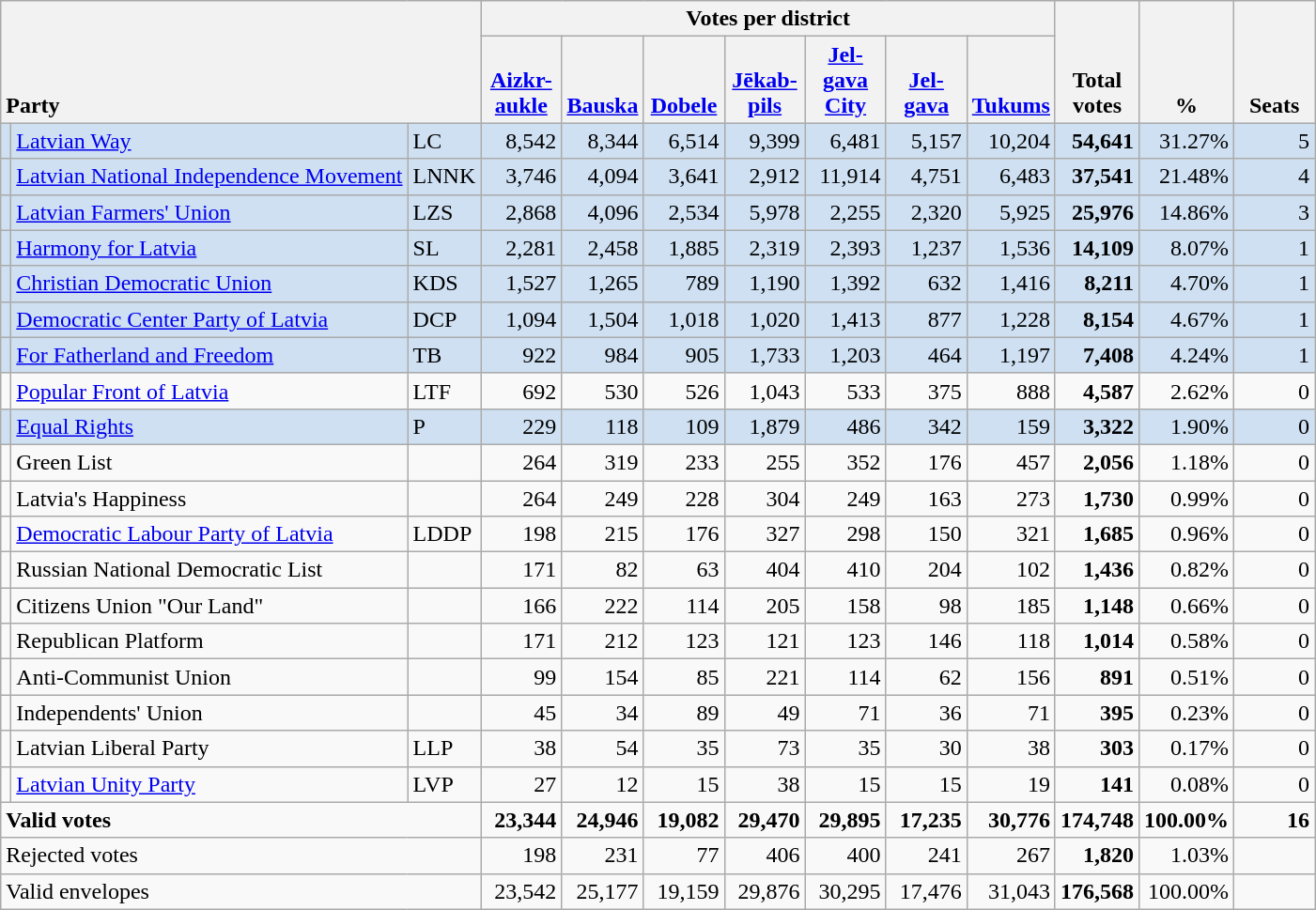<table class="wikitable" border="1" style="text-align:right;">
<tr>
<th style="text-align:left;" valign=bottom rowspan=2 colspan=3>Party</th>
<th colspan=7>Votes per district</th>
<th align=center valign=bottom rowspan=2 width="50">Total votes</th>
<th align=center valign=bottom rowspan=2 width="50">%</th>
<th align=center valign=bottom rowspan=2 width="50">Seats</th>
</tr>
<tr>
<th align=center valign=bottom width="50"><a href='#'>Aizkr- aukle</a></th>
<th align=center valign=bottom width="50"><a href='#'>Bauska</a></th>
<th align=center valign=bottom width="50"><a href='#'>Dobele</a></th>
<th align=center valign=bottom width="50"><a href='#'>Jēkab- pils</a></th>
<th align=center valign=bottom width="50"><a href='#'>Jel- gava City</a></th>
<th align=center valign=bottom width="50"><a href='#'>Jel- gava</a></th>
<th align=center valign=bottom width="50"><a href='#'>Tukums</a></th>
</tr>
<tr style="background:#CEE0F2;">
<td></td>
<td align=left><a href='#'>Latvian Way</a></td>
<td align=left>LC</td>
<td>8,542</td>
<td>8,344</td>
<td>6,514</td>
<td>9,399</td>
<td>6,481</td>
<td>5,157</td>
<td>10,204</td>
<td><strong>54,641</strong></td>
<td>31.27%</td>
<td>5</td>
</tr>
<tr style="background:#CEE0F2;">
<td></td>
<td align=left><a href='#'>Latvian National Independence Movement</a></td>
<td align=left>LNNK</td>
<td>3,746</td>
<td>4,094</td>
<td>3,641</td>
<td>2,912</td>
<td>11,914</td>
<td>4,751</td>
<td>6,483</td>
<td><strong>37,541</strong></td>
<td>21.48%</td>
<td>4</td>
</tr>
<tr style="background:#CEE0F2;">
<td></td>
<td align=left><a href='#'>Latvian Farmers' Union</a></td>
<td align=left>LZS</td>
<td>2,868</td>
<td>4,096</td>
<td>2,534</td>
<td>5,978</td>
<td>2,255</td>
<td>2,320</td>
<td>5,925</td>
<td><strong>25,976</strong></td>
<td>14.86%</td>
<td>3</td>
</tr>
<tr style="background:#CEE0F2;">
<td></td>
<td align=left><a href='#'>Harmony for Latvia</a></td>
<td align=left>SL</td>
<td>2,281</td>
<td>2,458</td>
<td>1,885</td>
<td>2,319</td>
<td>2,393</td>
<td>1,237</td>
<td>1,536</td>
<td><strong>14,109</strong></td>
<td>8.07%</td>
<td>1</td>
</tr>
<tr style="background:#CEE0F2;">
<td></td>
<td align=left><a href='#'>Christian Democratic Union</a></td>
<td align=left>KDS</td>
<td>1,527</td>
<td>1,265</td>
<td>789</td>
<td>1,190</td>
<td>1,392</td>
<td>632</td>
<td>1,416</td>
<td><strong>8,211</strong></td>
<td>4.70%</td>
<td>1</td>
</tr>
<tr style="background:#CEE0F2;">
<td></td>
<td align=left><a href='#'>Democratic Center Party of Latvia</a></td>
<td align=left>DCP</td>
<td>1,094</td>
<td>1,504</td>
<td>1,018</td>
<td>1,020</td>
<td>1,413</td>
<td>877</td>
<td>1,228</td>
<td><strong>8,154</strong></td>
<td>4.67%</td>
<td>1</td>
</tr>
<tr style="background:#CEE0F2;">
<td></td>
<td align=left><a href='#'>For Fatherland and Freedom</a></td>
<td align=left>TB</td>
<td>922</td>
<td>984</td>
<td>905</td>
<td>1,733</td>
<td>1,203</td>
<td>464</td>
<td>1,197</td>
<td><strong>7,408</strong></td>
<td>4.24%</td>
<td>1</td>
</tr>
<tr>
<td></td>
<td align=left><a href='#'>Popular Front of Latvia</a></td>
<td align=left>LTF</td>
<td>692</td>
<td>530</td>
<td>526</td>
<td>1,043</td>
<td>533</td>
<td>375</td>
<td>888</td>
<td><strong>4,587</strong></td>
<td>2.62%</td>
<td>0</td>
</tr>
<tr style="background:#CEE0F2;">
<td></td>
<td align=left><a href='#'>Equal Rights</a></td>
<td align=left>Р</td>
<td>229</td>
<td>118</td>
<td>109</td>
<td>1,879</td>
<td>486</td>
<td>342</td>
<td>159</td>
<td><strong>3,322</strong></td>
<td>1.90%</td>
<td>0</td>
</tr>
<tr>
<td></td>
<td align=left>Green List</td>
<td align=left></td>
<td>264</td>
<td>319</td>
<td>233</td>
<td>255</td>
<td>352</td>
<td>176</td>
<td>457</td>
<td><strong>2,056</strong></td>
<td>1.18%</td>
<td>0</td>
</tr>
<tr>
<td></td>
<td align=left>Latvia's Happiness</td>
<td align=left></td>
<td>264</td>
<td>249</td>
<td>228</td>
<td>304</td>
<td>249</td>
<td>163</td>
<td>273</td>
<td><strong>1,730</strong></td>
<td>0.99%</td>
<td>0</td>
</tr>
<tr>
<td></td>
<td align=left><a href='#'>Democratic Labour Party of Latvia</a></td>
<td align=left>LDDP</td>
<td>198</td>
<td>215</td>
<td>176</td>
<td>327</td>
<td>298</td>
<td>150</td>
<td>321</td>
<td><strong>1,685</strong></td>
<td>0.96%</td>
<td>0</td>
</tr>
<tr>
<td></td>
<td align=left>Russian National Democratic List</td>
<td align=left></td>
<td>171</td>
<td>82</td>
<td>63</td>
<td>404</td>
<td>410</td>
<td>204</td>
<td>102</td>
<td><strong>1,436</strong></td>
<td>0.82%</td>
<td>0</td>
</tr>
<tr>
<td></td>
<td align=left>Citizens Union "Our Land"</td>
<td align=left></td>
<td>166</td>
<td>222</td>
<td>114</td>
<td>205</td>
<td>158</td>
<td>98</td>
<td>185</td>
<td><strong>1,148</strong></td>
<td>0.66%</td>
<td>0</td>
</tr>
<tr>
<td></td>
<td align=left>Republican Platform</td>
<td align=left></td>
<td>171</td>
<td>212</td>
<td>123</td>
<td>121</td>
<td>123</td>
<td>146</td>
<td>118</td>
<td><strong>1,014</strong></td>
<td>0.58%</td>
<td>0</td>
</tr>
<tr>
<td></td>
<td align=left>Anti-Communist Union</td>
<td align=left></td>
<td>99</td>
<td>154</td>
<td>85</td>
<td>221</td>
<td>114</td>
<td>62</td>
<td>156</td>
<td><strong>891</strong></td>
<td>0.51%</td>
<td>0</td>
</tr>
<tr>
<td></td>
<td align=left>Independents' Union</td>
<td align=left></td>
<td>45</td>
<td>34</td>
<td>89</td>
<td>49</td>
<td>71</td>
<td>36</td>
<td>71</td>
<td><strong>395</strong></td>
<td>0.23%</td>
<td>0</td>
</tr>
<tr>
<td></td>
<td align=left>Latvian Liberal Party</td>
<td align=left>LLP</td>
<td>38</td>
<td>54</td>
<td>35</td>
<td>73</td>
<td>35</td>
<td>30</td>
<td>38</td>
<td><strong>303</strong></td>
<td>0.17%</td>
<td>0</td>
</tr>
<tr>
<td></td>
<td align=left><a href='#'>Latvian Unity Party</a></td>
<td align=left>LVP</td>
<td>27</td>
<td>12</td>
<td>15</td>
<td>38</td>
<td>15</td>
<td>15</td>
<td>19</td>
<td><strong>141</strong></td>
<td>0.08%</td>
<td>0</td>
</tr>
<tr style="font-weight:bold">
<td align=left colspan=3>Valid votes</td>
<td>23,344</td>
<td>24,946</td>
<td>19,082</td>
<td>29,470</td>
<td>29,895</td>
<td>17,235</td>
<td>30,776</td>
<td>174,748</td>
<td>100.00%</td>
<td>16</td>
</tr>
<tr>
<td align=left colspan=3>Rejected votes</td>
<td>198</td>
<td>231</td>
<td>77</td>
<td>406</td>
<td>400</td>
<td>241</td>
<td>267</td>
<td><strong>1,820</strong></td>
<td>1.03%</td>
<td></td>
</tr>
<tr>
<td align=left colspan=3>Valid envelopes</td>
<td>23,542</td>
<td>25,177</td>
<td>19,159</td>
<td>29,876</td>
<td>30,295</td>
<td>17,476</td>
<td>31,043</td>
<td><strong>176,568</strong></td>
<td>100.00%</td>
<td></td>
</tr>
</table>
